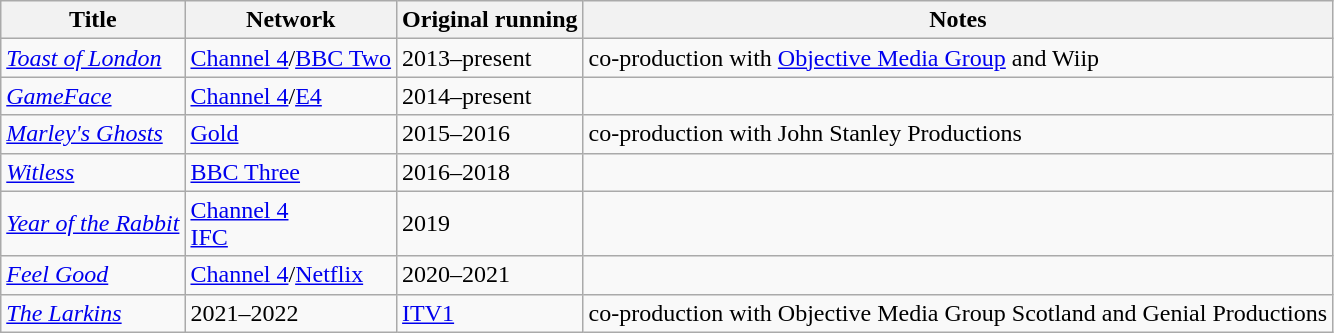<table class="wikitable sortable">
<tr>
<th>Title</th>
<th>Network</th>
<th>Original running</th>
<th>Notes</th>
</tr>
<tr>
<td><em><a href='#'>Toast of London</a></em></td>
<td><a href='#'>Channel 4</a>/<a href='#'>BBC Two</a></td>
<td>2013–present</td>
<td>co-production with <a href='#'>Objective Media Group</a> and Wiip</td>
</tr>
<tr>
<td><em><a href='#'>GameFace</a></em></td>
<td><a href='#'>Channel 4</a>/<a href='#'>E4</a></td>
<td>2014–present</td>
<td></td>
</tr>
<tr>
<td><em><a href='#'>Marley's Ghosts</a></em></td>
<td><a href='#'>Gold</a></td>
<td>2015–2016</td>
<td>co-production with John Stanley Productions</td>
</tr>
<tr>
<td><em><a href='#'>Witless</a></em></td>
<td><a href='#'>BBC Three</a></td>
<td>2016–2018</td>
<td></td>
</tr>
<tr>
<td><em><a href='#'>Year of the Rabbit</a></em></td>
<td><a href='#'>Channel 4</a><br><a href='#'>IFC</a></td>
<td>2019</td>
<td></td>
</tr>
<tr>
<td><em><a href='#'>Feel Good</a></em></td>
<td><a href='#'>Channel 4</a>/<a href='#'>Netflix</a></td>
<td>2020–2021</td>
<td></td>
</tr>
<tr>
<td><em><a href='#'>The Larkins</a></em></td>
<td>2021–2022</td>
<td><a href='#'>ITV1</a></td>
<td>co-production with Objective Media Group Scotland and Genial Productions</td>
</tr>
</table>
